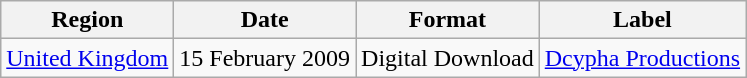<table class=wikitable>
<tr>
<th>Region</th>
<th>Date</th>
<th>Format</th>
<th>Label</th>
</tr>
<tr>
<td><a href='#'>United Kingdom</a></td>
<td>15 February 2009</td>
<td>Digital Download</td>
<td><a href='#'>Dcypha Productions</a></td>
</tr>
</table>
